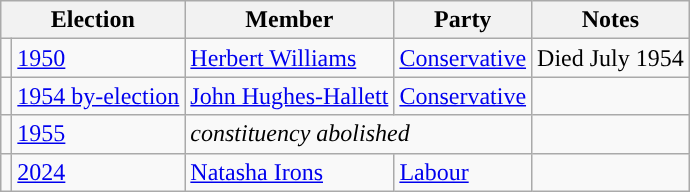<table class="wikitable">
<tr>
<th colspan="2">Election</th>
<th>Member</th>
<th>Party</th>
<th>Notes</th>
</tr>
<tr>
<td style="color:inherit;background-color: "></td>
<td><a href='#'>1950</a></td>
<td><a href='#'>Herbert Williams</a></td>
<td><a href='#'>Conservative</a></td>
<td>Died July 1954</td>
</tr>
<tr>
<td style="color:inherit;background-color: "></td>
<td><a href='#'>1954 by-election</a></td>
<td><a href='#'>John Hughes-Hallett</a></td>
<td><a href='#'>Conservative</a></td>
</tr>
<tr>
<td></td>
<td><a href='#'>1955</a></td>
<td colspan="2"><em>constituency abolished</em></td>
<td></td>
</tr>
<tr>
<td style="color:inherit;background-color: "></td>
<td><a href='#'>2024</a></td>
<td><a href='#'>Natasha Irons</a></td>
<td><a href='#'>Labour</a></td>
</tr>
</table>
